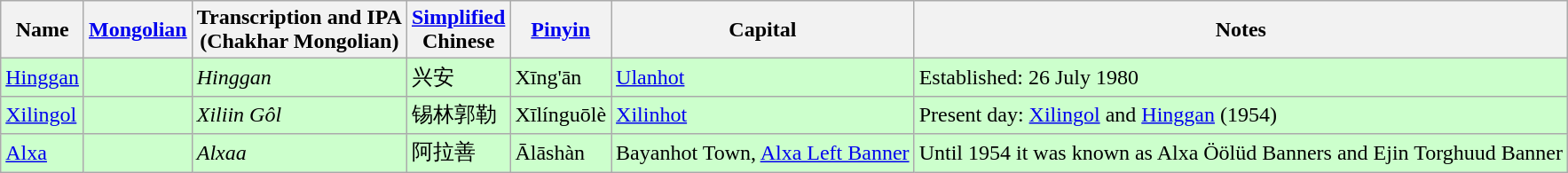<table class="wikitable sortable"  style="font-size:100%;">
<tr>
<th>Name</th>
<th><a href='#'>Mongolian</a></th>
<th>Transcription and IPA<br>(Chakhar Mongolian)</th>
<th><a href='#'>Simplified</a><br>Chinese</th>
<th><a href='#'>Pinyin</a></th>
<th>Capital</th>
<th>Notes</th>
</tr>
<tr bgcolor=#CCFFCC>
<td><a href='#'>Hinggan</a></td>
<td></td>
<td><em>Hinggan</em> </td>
<td>兴安</td>
<td>Xīng'ān</td>
<td><a href='#'>Ulanhot</a></td>
<td>Established: 26 July 1980</td>
</tr>
<tr bgcolor=#CCFFCC>
<td><a href='#'>Xilingol</a></td>
<td></td>
<td><em>Xiliin Gôl</em></td>
<td>锡林郭勒</td>
<td>Xīlínguōlè</td>
<td><a href='#'>Xilinhot</a></td>
<td>Present day: <a href='#'>Xilingol</a> and <a href='#'>Hinggan</a> (1954)</td>
</tr>
<tr bgcolor=#CCFFCC>
<td><a href='#'>Alxa</a></td>
<td></td>
<td><em>Alxaa</em></td>
<td>阿拉善</td>
<td>Ālāshàn</td>
<td>Bayanhot Town, <a href='#'>Alxa Left Banner</a></td>
<td>Until 1954 it was known as Alxa Öölüd Banners and Ejin Torghuud Banner</td>
</tr>
</table>
